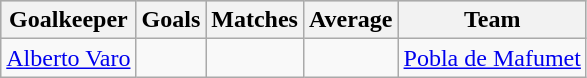<table class="wikitable sortable" class="wikitable">
<tr style="background:#ccc; text-align:center;">
<th>Goalkeeper</th>
<th>Goals</th>
<th>Matches</th>
<th>Average</th>
<th>Team</th>
</tr>
<tr>
<td> <a href='#'>Alberto Varo</a></td>
<td></td>
<td></td>
<td></td>
<td><a href='#'>Pobla de Mafumet</a></td>
</tr>
</table>
